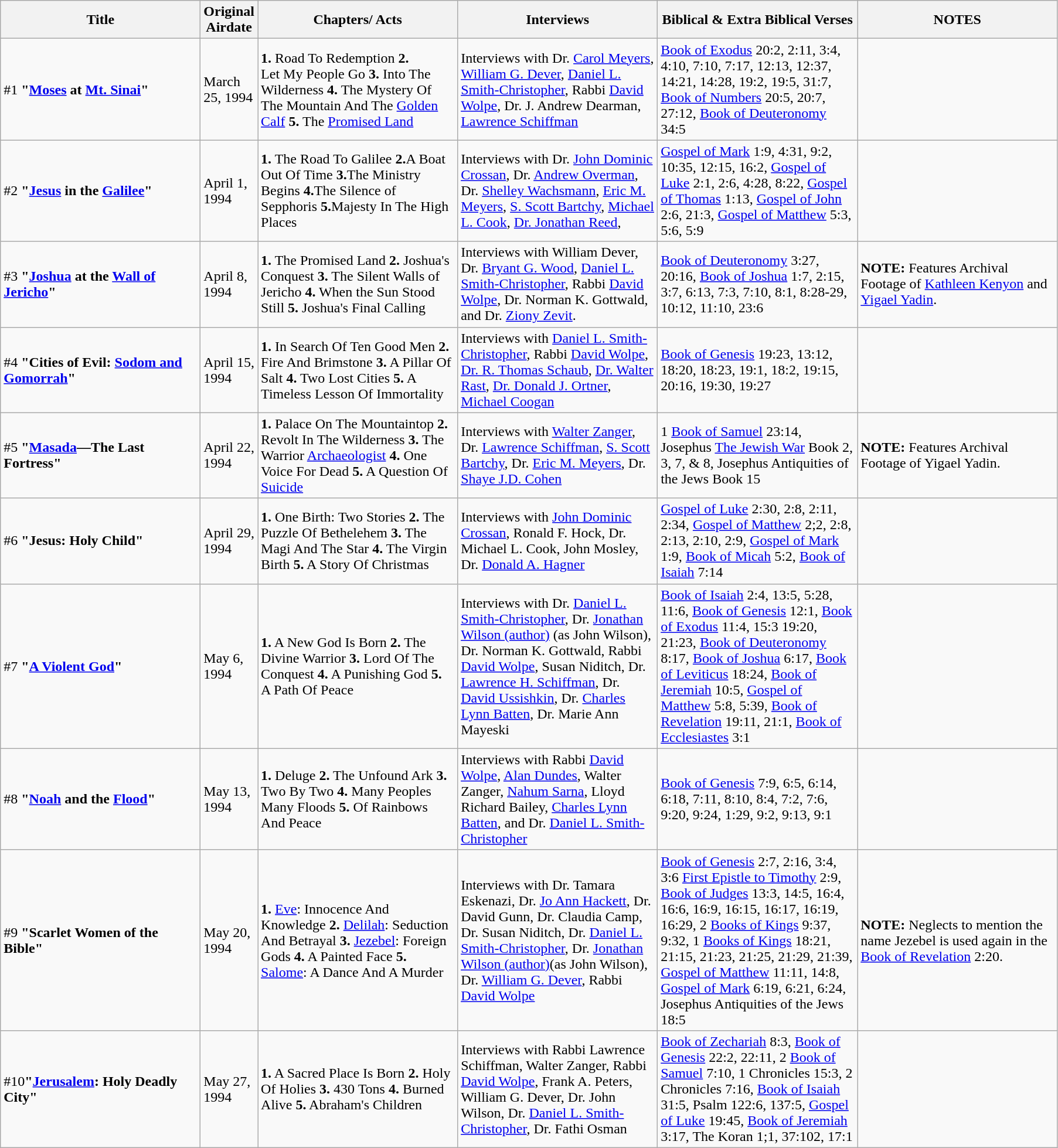<table class="wikitable" "background:#EEEEFF">
<tr>
<th style="width:220px;">Title</th>
<th style="width:40pt;">Original Airdate</th>
<th style="width:220px;">Chapters/ Acts</th>
<th style="width:220px;">Interviews</th>
<th style="width:220px;">Biblical & Extra Biblical Verses</th>
<th style="width:220px;">NOTES</th>
</tr>
<tr>
<td>#1 <strong>"<a href='#'>Moses</a> at <a href='#'>Mt. Sinai</a>"</strong></td>
<td>March 25, 1994</td>
<td><strong>1.</strong> Road To Redemption <strong>2.</strong><br>Let My People Go <strong>3.</strong> Into The Wilderness <strong>4.</strong> The Mystery Of The Mountain And The <a href='#'>Golden Calf</a> <strong>5.</strong> The <a href='#'>Promised Land</a></td>
<td>Interviews with Dr. <a href='#'>Carol Meyers</a>, <a href='#'>William G. Dever</a>, <a href='#'>Daniel L. Smith-Christopher</a>, Rabbi <a href='#'>David Wolpe</a>, Dr. J. Andrew Dearman, <a href='#'>Lawrence Schiffman</a></td>
<td><a href='#'>Book of Exodus</a> 20:2, 2:11, 3:4, 4:10, 7:10, 7:17, 12:13, 12:37, 14:21, 14:28, 19:2, 19:5, 31:7, <a href='#'>Book of Numbers</a> 20:5, 20:7, 27:12, <a href='#'>Book of Deuteronomy</a> 34:5</td>
<td></td>
</tr>
<tr>
<td>#2 <strong>"<a href='#'>Jesus</a> in the <a href='#'>Galilee</a>"</strong></td>
<td>April 1, 1994</td>
<td><strong> 1.</strong> The Road To Galilee <strong> 2.</strong>A Boat Out Of Time <strong> 3.</strong>The Ministry Begins <strong> 4.</strong>The Silence of Sepphoris <strong> 5.</strong>Majesty In The High Places</td>
<td>Interviews with Dr. <a href='#'>John Dominic Crossan</a>, Dr. <a href='#'>Andrew Overman</a>, Dr. <a href='#'>Shelley Wachsmann</a>, <a href='#'>Eric M. Meyers</a>, <a href='#'>S. Scott Bartchy</a>, <a href='#'>Michael L. Cook</a>, <a href='#'>Dr. Jonathan Reed</a>,</td>
<td><a href='#'>Gospel of Mark</a> 1:9, 4:31, 9:2, 10:35, 12:15, 16:2, <a href='#'>Gospel of Luke</a> 2:1, 2:6, 4:28, 8:22, <a href='#'>Gospel of Thomas</a> 1:13, <a href='#'>Gospel of John</a> 2:6, 21:3, <a href='#'>Gospel of Matthew</a> 5:3, 5:6, 5:9</td>
<td></td>
</tr>
<tr>
<td>#3 <strong>"<a href='#'>Joshua</a> at the <a href='#'>Wall of Jericho</a>"</strong></td>
<td>April 8, 1994</td>
<td><strong> 1.</strong> The Promised Land <strong> 2.</strong> Joshua's Conquest <strong> 3.</strong> The Silent Walls of Jericho <strong> 4.</strong> When the Sun Stood Still <strong> 5.</strong> Joshua's Final Calling</td>
<td>Interviews with William Dever, Dr. <a href='#'>Bryant G. Wood</a>, <a href='#'>Daniel L. Smith-Christopher</a>, Rabbi <a href='#'>David Wolpe</a>, Dr. Norman K. Gottwald, and Dr. <a href='#'>Ziony Zevit</a>.</td>
<td><a href='#'>Book of Deuteronomy</a> 3:27, 20:16, <a href='#'>Book of Joshua</a> 1:7, 2:15, 3:7, 6:13, 7:3, 7:10, 8:1, 8:28-29, 10:12, 11:10, 23:6</td>
<td><strong>NOTE:</strong> Features Archival Footage of <a href='#'>Kathleen Kenyon</a> and <a href='#'>Yigael Yadin</a>.</td>
</tr>
<tr>
<td>#4 <strong>"Cities of Evil: <a href='#'>Sodom and Gomorrah</a>"</strong></td>
<td>April 15, 1994</td>
<td><strong> 1.</strong> In Search Of Ten Good Men <strong> 2.</strong> Fire And Brimstone <strong> 3.</strong> A Pillar Of Salt <strong> 4.</strong> Two Lost Cities <strong> 5.</strong> A Timeless Lesson Of Immortality</td>
<td>Interviews with <a href='#'>Daniel L. Smith-Christopher</a>, Rabbi <a href='#'>David Wolpe</a>, <a href='#'>Dr. R. Thomas Schaub</a>, <a href='#'>Dr. Walter Rast</a>, <a href='#'>Dr. Donald J. Ortner</a>, <a href='#'>Michael Coogan</a></td>
<td><a href='#'>Book of Genesis</a> 19:23, 13:12, 18:20, 18:23, 19:1, 18:2, 19:15, 20:16, 19:30, 19:27</td>
<td></td>
</tr>
<tr>
<td>#5 <strong>"<a href='#'>Masada</a>—The Last Fortress"</strong></td>
<td>April 22, 1994</td>
<td><strong> 1.</strong> Palace On The Mountaintop <strong> 2.</strong> Revolt In The Wilderness <strong> 3.</strong> The Warrior <a href='#'>Archaeologist</a> <strong> 4.</strong> One Voice For Dead <strong> 5.</strong> A Question Of <a href='#'>Suicide</a></td>
<td>Interviews with <a href='#'>Walter Zanger</a>, Dr. <a href='#'>Lawrence Schiffman</a>, <a href='#'>S. Scott Bartchy</a>, Dr. <a href='#'>Eric M. Meyers</a>, Dr. <a href='#'>Shaye J.D. Cohen</a></td>
<td>1 <a href='#'>Book of Samuel</a> 23:14, Josephus <a href='#'>The Jewish War</a> Book 2, 3, 7, & 8, Josephus Antiquities of the Jews Book 15</td>
<td><strong>NOTE:</strong> Features Archival Footage of Yigael Yadin.</td>
</tr>
<tr>
<td>#6 <strong>"Jesus: Holy Child"</strong></td>
<td>April 29, 1994</td>
<td><strong> 1.</strong>  One Birth: Two Stories <strong> 2.</strong>  The Puzzle Of Bethelehem <strong> 3.</strong>  The Magi And The Star <strong> 4.</strong>  The Virgin Birth <strong>5.</strong>  A Story Of Christmas</td>
<td>Interviews with <a href='#'>John Dominic Crossan</a>, Ronald F. Hock, Dr. Michael L. Cook, John Mosley, Dr. <a href='#'>Donald A. Hagner</a></td>
<td><a href='#'>Gospel of Luke</a> 2:30, 2:8, 2:11, 2:34, <a href='#'>Gospel of Matthew</a> 2;2, 2:8, 2:13, 2:10, 2:9, <a href='#'>Gospel of Mark</a> 1:9, <a href='#'>Book of Micah</a> 5:2, <a href='#'>Book of Isaiah</a> 7:14</td>
<td></td>
</tr>
<tr>
<td>#7 <strong>"<a href='#'>A Violent God</a>"</strong></td>
<td>May 6, 1994</td>
<td><strong> 1.</strong>  A New God Is Born <strong> 2.</strong>  The Divine Warrior <strong> 3.</strong>  Lord Of The Conquest <strong> 4.</strong>  A Punishing God <strong>5.</strong> A Path Of Peace</td>
<td>Interviews with Dr. <a href='#'>Daniel L. Smith-Christopher</a>, Dr. <a href='#'>Jonathan Wilson (author)</a> (as John Wilson), Dr. Norman K. Gottwald, Rabbi <a href='#'>David Wolpe</a>, Susan Niditch, Dr. <a href='#'>Lawrence H. Schiffman</a>, Dr. <a href='#'>David Ussishkin</a>, Dr. <a href='#'>Charles Lynn Batten</a>, Dr. Marie Ann Mayeski</td>
<td><a href='#'>Book of Isaiah</a> 2:4, 13:5, 5:28, 11:6, <a href='#'>Book of Genesis</a> 12:1, <a href='#'>Book of Exodus</a> 11:4, 15:3 19:20, 21:23, <a href='#'>Book of Deuteronomy</a> 8:17, <a href='#'>Book of Joshua</a> 6:17, <a href='#'>Book of Leviticus</a> 18:24, <a href='#'>Book of Jeremiah</a> 10:5, <a href='#'>Gospel of Matthew</a> 5:8, 5:39, <a href='#'>Book of Revelation</a> 19:11, 21:1, <a href='#'>Book of Ecclesiastes</a> 3:1</td>
<td></td>
</tr>
<tr>
<td>#8 <strong>"<a href='#'>Noah</a> and the <a href='#'>Flood</a>"</strong></td>
<td>May 13, 1994</td>
<td><strong> 1.</strong> Deluge <strong> 2.</strong>  The Unfound Ark <strong> 3.</strong>  Two By Two <strong> 4.</strong>  Many Peoples Many Floods <strong>5.</strong> Of Rainbows And Peace</td>
<td>Interviews with Rabbi <a href='#'>David Wolpe</a>, <a href='#'>Alan Dundes</a>, Walter Zanger, <a href='#'>Nahum Sarna</a>, Lloyd Richard Bailey, <a href='#'>Charles Lynn Batten</a>, and Dr. <a href='#'>Daniel L. Smith-Christopher</a></td>
<td><a href='#'>Book of Genesis</a> 7:9, 6:5, 6:14, 6:18, 7:11, 8:10, 8:4, 7:2, 7:6, 9:20, 9:24, 1:29, 9:2, 9:13, 9:1</td>
<td></td>
</tr>
<tr>
<td>#9 <strong>"Scarlet Women of the Bible"</strong></td>
<td>May 20, 1994</td>
<td><strong>1.</strong> <a href='#'>Eve</a>: Innocence And Knowledge <strong>2.</strong> <a href='#'>Delilah</a>: Seduction And Betrayal <strong>3.</strong> <a href='#'>Jezebel</a>: Foreign Gods <strong>4.</strong> A Painted Face <strong>5.</strong> <a href='#'>Salome</a>: A Dance And A Murder</td>
<td>Interviews with Dr. Tamara Eskenazi, Dr. <a href='#'>Jo Ann Hackett</a>, Dr. David Gunn, Dr. Claudia Camp, Dr. Susan Niditch, Dr. <a href='#'>Daniel L. Smith-Christopher</a>, Dr. <a href='#'>Jonathan Wilson (author)</a>(as John Wilson), Dr. <a href='#'>William G. Dever</a>, Rabbi <a href='#'>David Wolpe</a></td>
<td><a href='#'>Book of Genesis</a> 2:7, 2:16, 3:4, 3:6 <a href='#'>First Epistle to Timothy</a> 2:9, <a href='#'>Book of Judges</a> 13:3, 14:5, 16:4, 16:6, 16:9, 16:15, 16:17, 16:19, 16:29, 2 <a href='#'>Books of Kings</a> 9:37, 9:32, 1 <a href='#'>Books of Kings</a> 18:21, 21:15, 21:23, 21:25, 21:29, 21:39, <a href='#'>Gospel of Matthew</a> 11:11, 14:8, <a href='#'>Gospel of Mark</a> 6:19, 6:21, 6:24, Josephus Antiquities of the Jews 18:5</td>
<td><strong>NOTE:</strong> Neglects to mention the name Jezebel is used again in the <a href='#'>Book of Revelation</a> 2:20.</td>
</tr>
<tr>
<td>#10<strong>"<a href='#'>Jerusalem</a>: Holy Deadly City"</strong></td>
<td>May 27, 1994</td>
<td><strong>1.</strong> A Sacred Place Is Born <strong>2.</strong> Holy Of Holies <strong>3.</strong> 430 Tons <strong>4.</strong> Burned Alive <strong>5.</strong> Abraham's Children</td>
<td>Interviews with Rabbi Lawrence Schiffman, Walter Zanger, Rabbi <a href='#'>David Wolpe</a>, Frank A. Peters, William G. Dever, Dr. John Wilson, Dr. <a href='#'>Daniel L. Smith-Christopher</a>, Dr. Fathi Osman</td>
<td><a href='#'>Book of Zechariah</a> 8:3, <a href='#'>Book of Genesis</a> 22:2, 22:11, 2 <a href='#'>Book of Samuel</a> 7:10, 1 Chronicles 15:3, 2 Chronicles 7:16, <a href='#'>Book of Isaiah</a> 31:5, Psalm 122:6, 137:5, <a href='#'>Gospel of Luke</a> 19:45, <a href='#'>Book of Jeremiah</a> 3:17, The Koran 1;1, 37:102, 17:1</td>
<td></td>
</tr>
</table>
